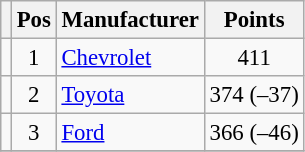<table class="wikitable" style="font-size: 95%">
<tr>
<th></th>
<th>Pos</th>
<th>Manufacturer</th>
<th>Points</th>
</tr>
<tr>
<td align="left"></td>
<td style="text-align:center;">1</td>
<td><a href='#'>Chevrolet</a></td>
<td style="text-align:center;">411</td>
</tr>
<tr>
<td align="left"></td>
<td style="text-align:center;">2</td>
<td><a href='#'>Toyota</a></td>
<td style="text-align:center;">374 (–37)</td>
</tr>
<tr>
<td align="left"></td>
<td style="text-align:center;">3</td>
<td><a href='#'>Ford</a></td>
<td style="text-align:center;">366 (–46)</td>
</tr>
<tr class="sortbottom">
</tr>
</table>
